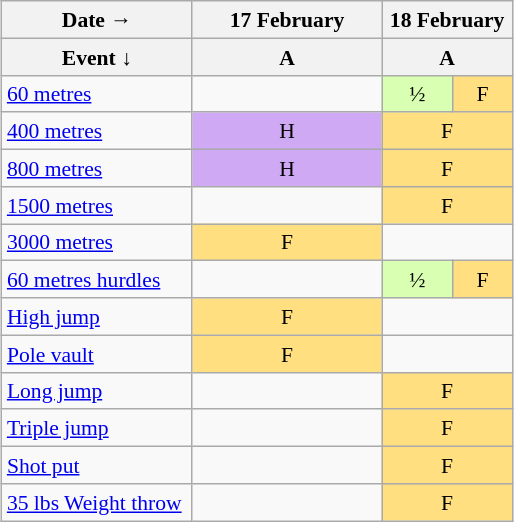<table class="wikitable" style="margin:0.5em auto; font-size:90%; line-height:1.25em;">
<tr align="center">
<th width="120px" colspan=1>Date   →</th>
<th width="80px" colspan=1>17 February</th>
<th width="80px" colspan=2>18 February</th>
</tr>
<tr>
<th>Event ↓</th>
<th width="120px">A</th>
<th width="60px" colspan=2>A</th>
</tr>
<tr align="center">
<td align="left"><a href='#'>60 metres</a></td>
<td colspan=1></td>
<td bgcolor="#D9FFB2" colspan=1>½</td>
<td bgcolor="#FFDF80" colspan=1>F</td>
</tr>
<tr align="center">
<td align="left"><a href='#'>400 metres</a></td>
<td bgcolor="#D0A9F5" colspan=1>H</td>
<td bgcolor="#FFDF80" colspan=2>F</td>
</tr>
<tr align="center">
<td align="left"><a href='#'>800 metres</a></td>
<td bgcolor="#D0A9F5" colspan=1>H</td>
<td bgcolor="#FFDF80" colspan=2>F</td>
</tr>
<tr align="center">
<td align="left"><a href='#'>1500 metres</a></td>
<td colspan=1></td>
<td bgcolor="#FFDF80" colspan=2>F</td>
</tr>
<tr align="center">
<td align="left"><a href='#'>3000 metres</a></td>
<td bgcolor="#FFDF80" colspan=1>F</td>
<td colspan=2></td>
</tr>
<tr align="center">
<td align="left"><a href='#'>60 metres hurdles</a></td>
<td colspan=1></td>
<td bgcolor="#D9FFB2" colspan=1>½</td>
<td bgcolor="#FFDF80" colspan=0.5>F</td>
</tr>
<tr align="center">
<td align="left"><a href='#'>High jump</a></td>
<td bgcolor="#FFDF80" colspan=1>F</td>
<td colspan=2></td>
</tr>
<tr align="center">
<td align="left"><a href='#'>Pole vault</a></td>
<td bgcolor="#FFDF80" colspan=1>F</td>
<td colspan=2></td>
</tr>
<tr align="center">
<td align="left"><a href='#'>Long jump</a></td>
<td colspan=1></td>
<td bgcolor="#FFDF80" colspan=2>F</td>
</tr>
<tr align="center">
<td align="left"><a href='#'>Triple jump</a></td>
<td colspan=1></td>
<td bgcolor="#FFDF80" colspan=2>F</td>
</tr>
<tr align="center">
<td align="left"><a href='#'>Shot put</a></td>
<td colspan=1></td>
<td bgcolor="#FFDF80" colspan=2>F</td>
</tr>
<tr align="center">
<td align="left"><a href='#'>35 lbs Weight throw</a></td>
<td colspan=1></td>
<td bgcolor="#FFDF80" colspan=2>F</td>
</tr>
</table>
